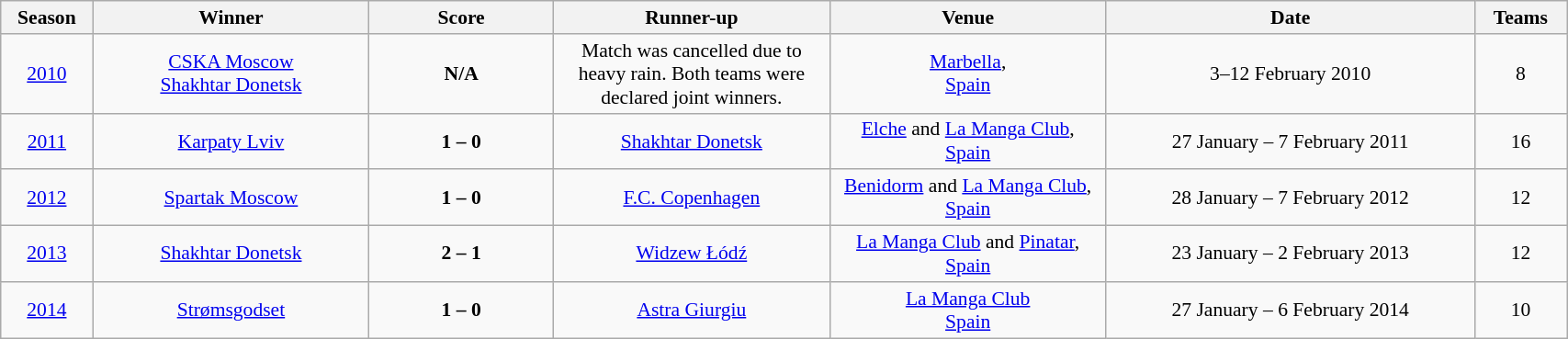<table class="wikitable" style="font-size:90%; width: 90%; text-align: center;">
<tr>
<th width=5%>Season</th>
<th width=15%>Winner</th>
<th width=10%>Score</th>
<th width=15%>Runner-up</th>
<th width=15%>Venue</th>
<th width=20%>Date</th>
<th width=5%>Teams</th>
</tr>
<tr>
<td><a href='#'>2010</a></td>
<td> <a href='#'>CSKA Moscow</a><br> <a href='#'>Shakhtar Donetsk</a></td>
<td><strong>N/A</strong></td>
<td>Match was cancelled due to heavy rain. Both teams were declared joint winners.</td>
<td><a href='#'>Marbella</a>,<br><a href='#'>Spain</a></td>
<td>3–12 February 2010</td>
<td>8</td>
</tr>
<tr>
<td><a href='#'>2011</a></td>
<td> <a href='#'>Karpaty Lviv</a></td>
<td><strong>1 – 0</strong></td>
<td> <a href='#'>Shakhtar Donetsk</a></td>
<td><a href='#'>Elche</a> and <a href='#'>La Manga Club</a>,<br><a href='#'>Spain</a></td>
<td>27 January – 7 February 2011</td>
<td>16</td>
</tr>
<tr>
<td><a href='#'>2012</a></td>
<td> <a href='#'>Spartak Moscow</a></td>
<td><strong>1 – 0</strong></td>
<td> <a href='#'>F.C. Copenhagen</a></td>
<td><a href='#'>Benidorm</a> and <a href='#'>La Manga Club</a>,<br><a href='#'>Spain</a></td>
<td>28 January – 7 February 2012</td>
<td>12</td>
</tr>
<tr>
<td><a href='#'>2013</a></td>
<td> <a href='#'>Shakhtar Donetsk</a></td>
<td><strong>2 – 1</strong></td>
<td> <a href='#'>Widzew Łódź</a></td>
<td><a href='#'>La Manga Club</a> and <a href='#'>Pinatar</a>,<br><a href='#'>Spain</a></td>
<td>23 January – 2 February 2013</td>
<td>12</td>
</tr>
<tr>
<td><a href='#'>2014</a></td>
<td> <a href='#'>Strømsgodset</a></td>
<td><strong>1 – 0</strong></td>
<td> <a href='#'>Astra Giurgiu</a></td>
<td><a href='#'>La Manga Club</a><br><a href='#'>Spain</a></td>
<td>27 January – 6 February 2014</td>
<td>10</td>
</tr>
</table>
